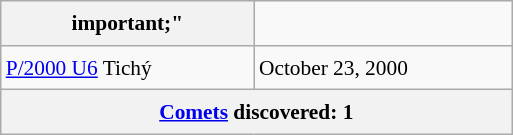<table class="wikitable" style="font-size: 89%; float: left; width: 24em; margin-right: 1em; line-height: 1.6em">
<tr>
<th>important;"</th>
</tr>
<tr>
<td><a href='#'>P/2000 U6</a> Tichý</td>
<td>October 23, 2000</td>
</tr>
<tr>
<th colspan="2" style="white-space: nowrap;"><a href='#'>Comets</a> discovered: 1</th>
</tr>
</table>
